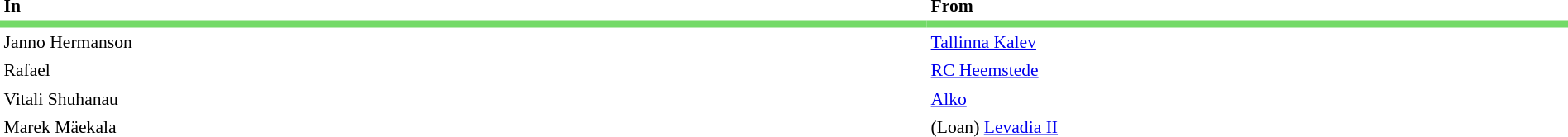<table cellspacing="0" cellpadding="3" style="width:100%;font-size:90%">
<tr>
<td style="width:60%"><strong>In</strong></td>
<td style="width:40%"><strong>From</strong></td>
<td></td>
</tr>
<tr style="background-color:#73DA67;">
<td></td>
<td></td>
<td></td>
<td></td>
<td></td>
</tr>
<tr>
<td> Janno Hermanson</td>
<td><a href='#'>Tallinna Kalev</a></td>
</tr>
<tr>
<td> Rafael</td>
<td> <a href='#'>RC Heemstede</a></td>
</tr>
<tr>
<td> Vitali Shuhanau</td>
<td><a href='#'>Alko</a></td>
</tr>
<tr>
<td> Marek Mäekala</td>
<td>(Loan) <a href='#'>Levadia II</a></td>
</tr>
</table>
